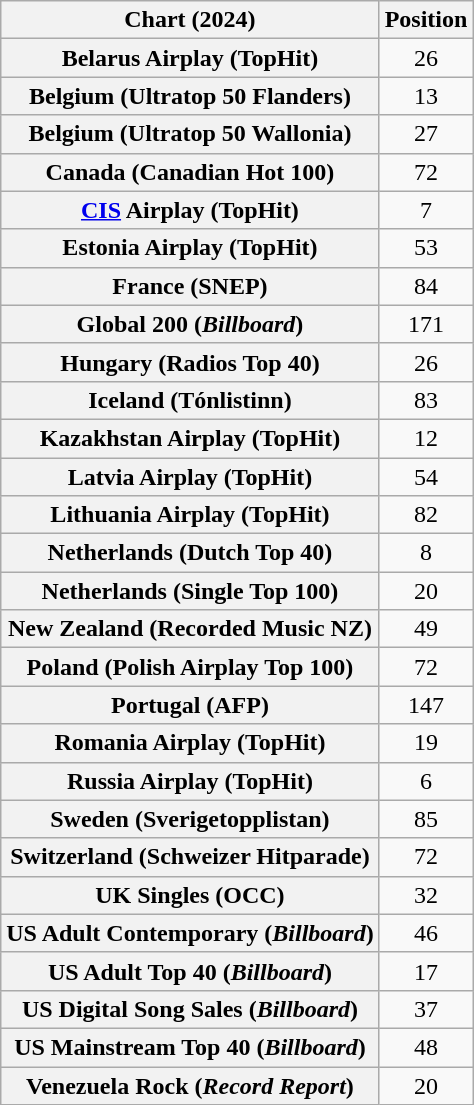<table class="wikitable sortable plainrowheaders" style="text-align:center">
<tr>
<th scope="col">Chart (2024)</th>
<th scope="col">Position</th>
</tr>
<tr>
<th scope="row">Belarus Airplay (TopHit)</th>
<td>26</td>
</tr>
<tr>
<th scope="row">Belgium (Ultratop 50 Flanders)</th>
<td>13</td>
</tr>
<tr>
<th scope="row">Belgium (Ultratop 50 Wallonia)</th>
<td>27</td>
</tr>
<tr>
<th scope="row">Canada (Canadian Hot 100)</th>
<td>72</td>
</tr>
<tr>
<th scope="row"><a href='#'>CIS</a> Airplay (TopHit)</th>
<td>7</td>
</tr>
<tr>
<th scope="row">Estonia Airplay (TopHit)</th>
<td>53</td>
</tr>
<tr>
<th scope="row">France (SNEP)</th>
<td>84</td>
</tr>
<tr>
<th scope="row">Global 200 (<em>Billboard</em>)</th>
<td>171</td>
</tr>
<tr>
<th scope="row">Hungary (Radios Top 40)</th>
<td>26</td>
</tr>
<tr>
<th scope="row">Iceland (Tónlistinn)</th>
<td>83</td>
</tr>
<tr>
<th scope="row">Kazakhstan Airplay (TopHit)</th>
<td>12</td>
</tr>
<tr>
<th scope="row">Latvia Airplay (TopHit)</th>
<td>54</td>
</tr>
<tr>
<th scope="row">Lithuania Airplay (TopHit)</th>
<td>82</td>
</tr>
<tr>
<th scope="row">Netherlands (Dutch Top 40)</th>
<td>8</td>
</tr>
<tr>
<th scope="row">Netherlands (Single Top 100)</th>
<td>20</td>
</tr>
<tr>
<th scope="row">New Zealand (Recorded Music NZ)</th>
<td>49</td>
</tr>
<tr>
<th scope="row">Poland (Polish Airplay Top 100)</th>
<td>72</td>
</tr>
<tr>
<th scope="row">Portugal (AFP)</th>
<td>147</td>
</tr>
<tr>
<th scope="row">Romania Airplay (TopHit)</th>
<td>19</td>
</tr>
<tr>
<th scope="row">Russia Airplay (TopHit)</th>
<td>6</td>
</tr>
<tr>
<th scope="row">Sweden (Sverigetopplistan)</th>
<td>85</td>
</tr>
<tr>
<th scope="row">Switzerland (Schweizer Hitparade)</th>
<td>72</td>
</tr>
<tr>
<th scope="row">UK Singles (OCC)</th>
<td>32</td>
</tr>
<tr>
<th scope="row">US Adult Contemporary (<em>Billboard</em>)</th>
<td>46</td>
</tr>
<tr>
<th scope="row">US Adult Top 40 (<em>Billboard</em>)</th>
<td>17</td>
</tr>
<tr>
<th scope="row">US Digital Song Sales  (<em>Billboard</em>)</th>
<td>37</td>
</tr>
<tr>
<th scope="row">US Mainstream Top 40 (<em>Billboard</em>)</th>
<td>48</td>
</tr>
<tr>
<th scope="row">Venezuela Rock (<em>Record Report</em>)</th>
<td>20</td>
</tr>
</table>
